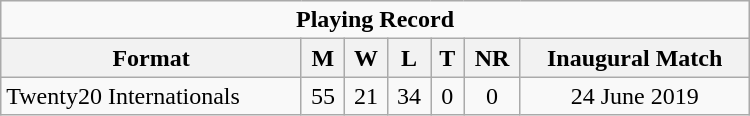<table class="wikitable" style="text-align: center; width: 500px;">
<tr>
<td colspan=7 align="center"><strong>Playing Record</strong></td>
</tr>
<tr>
<th>Format</th>
<th>M</th>
<th>W</th>
<th>L</th>
<th>T</th>
<th>NR</th>
<th>Inaugural Match</th>
</tr>
<tr>
<td align="left">Twenty20 Internationals</td>
<td>55</td>
<td>21</td>
<td>34</td>
<td>0</td>
<td>0</td>
<td>24 June 2019</td>
</tr>
</table>
